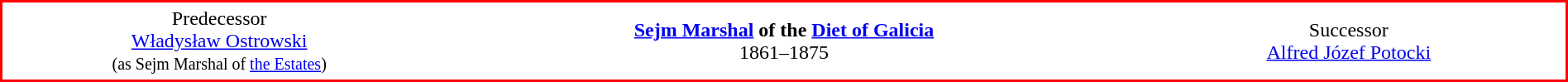<table style="clear:both; background-color: white; border-style: solid; border-color:red; border-width:2px; vertical-align:top; text-align:center; border-collapse: collapse;width:100%;margin-top:3px;" cellpadding="4" cellspacing"0">
<tr>
<td width="25%">Predecessor<br><a href='#'>Władysław Ostrowski</a><br><small>(as Sejm Marshal of <a href='#'>the Estates</a>)</small></td>
<td width="10%"></td>
<td width="20%"><strong><a href='#'>Sejm Marshal</a> of the <a href='#'>Diet of Galicia</a></strong><br>1861–1875</td>
<td width="10%"></td>
<td width="25%">Successor<br><a href='#'>Alfred Józef Potocki</a></td>
</tr>
</table>
